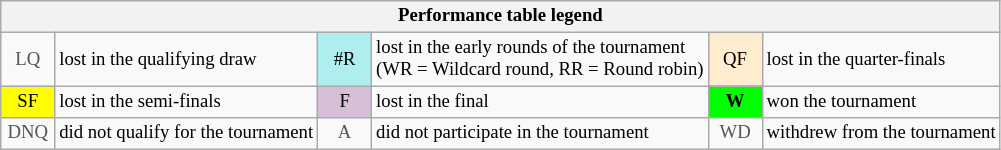<table class="wikitable" style="font-size:78%;">
<tr bgcolor="#efefef">
<th colspan="6">Performance table legend</th>
</tr>
<tr>
<td align="center" style="color:#555555;" width="30">LQ</td>
<td>lost in the qualifying draw</td>
<td align="center" style="background:#afeeee;">#R</td>
<td>lost in the early rounds of the tournament<br>(WR = Wildcard round, RR = Round robin)</td>
<td align="center" style="background:#ffebcd;">QF</td>
<td>lost in the quarter-finals</td>
</tr>
<tr>
<td align="center" style="background:yellow;">SF</td>
<td>lost in the semi-finals</td>
<td align="center" style="background:#D8BFD8;">F</td>
<td>lost in the final</td>
<td align="center" style="background:#00ff00;"><strong>W</strong></td>
<td>won the tournament</td>
</tr>
<tr>
<td align="center" style="color:#555555;" width="30">DNQ</td>
<td>did not qualify for the tournament</td>
<td align="center" style="color:#555555;" width="30">A</td>
<td>did not participate in the tournament</td>
<td align="center" style="color:#555555;" width="30">WD</td>
<td>withdrew from the tournament</td>
</tr>
</table>
